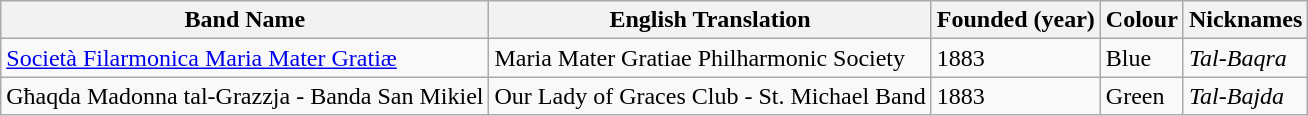<table class="wikitable">
<tr>
<th>Band Name</th>
<th>English Translation</th>
<th>Founded (year)</th>
<th>Colour</th>
<th>Nicknames</th>
</tr>
<tr>
<td><a href='#'>Società Filarmonica Maria Mater Gratiæ</a></td>
<td>Maria Mater Gratiae Philharmonic Society</td>
<td>1883</td>
<td>Blue</td>
<td><em>Tal-Baqra</em></td>
</tr>
<tr>
<td>Għaqda Madonna tal-Grazzja - Banda San Mikiel</td>
<td>Our Lady of Graces Club - St. Michael Band</td>
<td>1883</td>
<td>Green</td>
<td><em>Tal-Bajda</em></td>
</tr>
</table>
